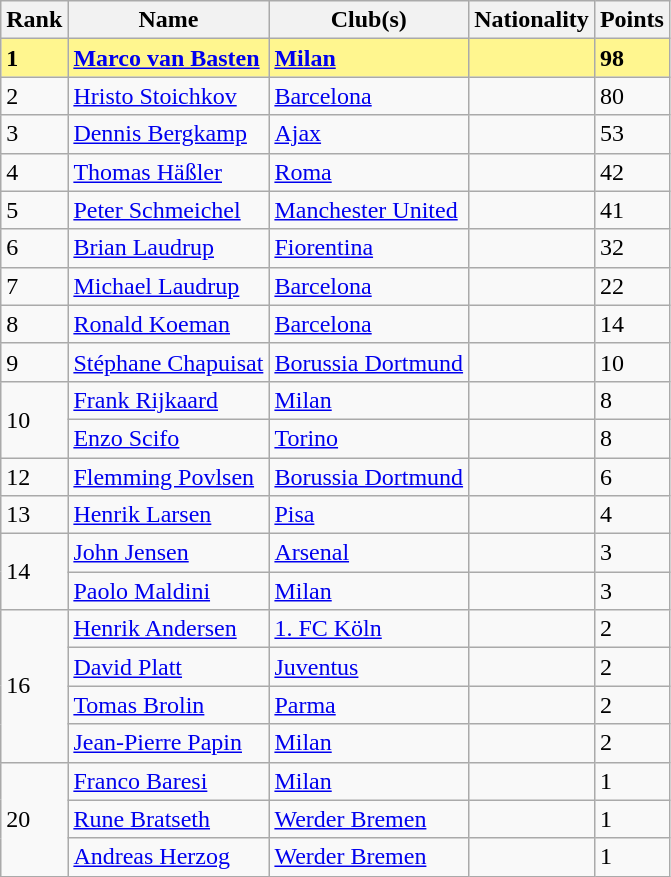<table class="wikitable">
<tr>
<th>Rank</th>
<th>Name</th>
<th>Club(s)</th>
<th>Nationality</th>
<th>Points</th>
</tr>
<tr style="background-color: #FFF68F; font-weight: bold;">
<td>1</td>
<td><a href='#'>Marco van Basten</a></td>
<td align="left"> <a href='#'>Milan</a></td>
<td></td>
<td>98</td>
</tr>
<tr>
<td>2</td>
<td><a href='#'>Hristo Stoichkov</a></td>
<td align="left"> <a href='#'>Barcelona</a></td>
<td></td>
<td>80</td>
</tr>
<tr>
<td>3</td>
<td><a href='#'>Dennis Bergkamp</a></td>
<td align="left"> <a href='#'>Ajax</a></td>
<td></td>
<td>53</td>
</tr>
<tr>
<td>4</td>
<td><a href='#'>Thomas Häßler</a></td>
<td align="left"> <a href='#'>Roma</a></td>
<td></td>
<td>42</td>
</tr>
<tr>
<td>5</td>
<td><a href='#'>Peter Schmeichel</a></td>
<td align="left"> <a href='#'>Manchester United</a></td>
<td></td>
<td>41</td>
</tr>
<tr>
<td>6</td>
<td><a href='#'>Brian Laudrup</a></td>
<td align="left"> <a href='#'>Fiorentina</a></td>
<td></td>
<td>32</td>
</tr>
<tr>
<td>7</td>
<td><a href='#'>Michael Laudrup</a></td>
<td align="left"> <a href='#'>Barcelona</a></td>
<td></td>
<td>22</td>
</tr>
<tr>
<td>8</td>
<td><a href='#'>Ronald Koeman</a></td>
<td align="left"> <a href='#'>Barcelona</a></td>
<td></td>
<td>14</td>
</tr>
<tr>
<td>9</td>
<td><a href='#'>Stéphane Chapuisat</a></td>
<td align="left"> <a href='#'>Borussia Dortmund</a></td>
<td></td>
<td>10</td>
</tr>
<tr>
<td rowspan="2">10</td>
<td><a href='#'>Frank Rijkaard</a></td>
<td align="left"> <a href='#'>Milan</a></td>
<td></td>
<td>8</td>
</tr>
<tr>
<td><a href='#'>Enzo Scifo</a></td>
<td align="left"> <a href='#'>Torino</a></td>
<td></td>
<td>8</td>
</tr>
<tr>
<td>12</td>
<td><a href='#'>Flemming Povlsen</a></td>
<td align="left"> <a href='#'>Borussia Dortmund</a></td>
<td></td>
<td>6</td>
</tr>
<tr>
<td>13</td>
<td><a href='#'>Henrik Larsen</a></td>
<td align="left"> <a href='#'>Pisa</a></td>
<td></td>
<td>4</td>
</tr>
<tr>
<td rowspan="2">14</td>
<td><a href='#'>John Jensen</a></td>
<td align="left"> <a href='#'>Arsenal</a></td>
<td></td>
<td>3</td>
</tr>
<tr>
<td><a href='#'>Paolo Maldini</a></td>
<td align="left"> <a href='#'>Milan</a></td>
<td></td>
<td>3</td>
</tr>
<tr>
<td rowspan="4">16</td>
<td><a href='#'>Henrik Andersen</a></td>
<td align="left"> <a href='#'>1. FC Köln</a></td>
<td></td>
<td>2</td>
</tr>
<tr>
<td><a href='#'>David Platt</a></td>
<td align="left"> <a href='#'>Juventus</a></td>
<td></td>
<td>2</td>
</tr>
<tr>
<td><a href='#'>Tomas Brolin</a></td>
<td align="left"> <a href='#'>Parma</a></td>
<td></td>
<td>2</td>
</tr>
<tr>
<td><a href='#'>Jean-Pierre Papin</a></td>
<td align="left"> <a href='#'>Milan</a></td>
<td></td>
<td>2</td>
</tr>
<tr>
<td rowspan="4">20</td>
<td><a href='#'>Franco Baresi</a></td>
<td align="left"> <a href='#'>Milan</a></td>
<td></td>
<td>1</td>
</tr>
<tr>
<td><a href='#'>Rune Bratseth</a></td>
<td align="left"> <a href='#'>Werder Bremen</a></td>
<td></td>
<td>1</td>
</tr>
<tr>
<td><a href='#'>Andreas Herzog</a></td>
<td> <a href='#'>Werder Bremen</a></td>
<td></td>
<td>1</td>
</tr>
</table>
